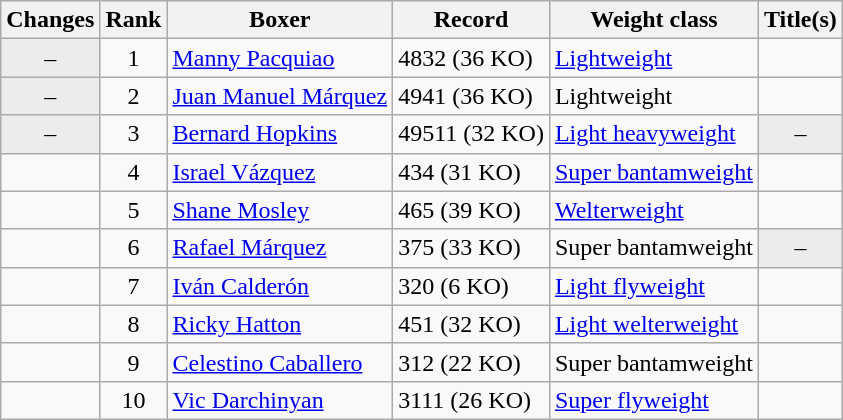<table class="wikitable ">
<tr>
<th>Changes</th>
<th>Rank</th>
<th>Boxer</th>
<th>Record</th>
<th>Weight class</th>
<th>Title(s)</th>
</tr>
<tr>
<td align=center bgcolor=#ECECEC>–</td>
<td align=center>1</td>
<td><a href='#'>Manny Pacquiao</a></td>
<td>4832 (36 KO)</td>
<td><a href='#'>Lightweight</a></td>
<td></td>
</tr>
<tr>
<td align=center bgcolor=#ECECEC>–</td>
<td align=center>2</td>
<td><a href='#'>Juan Manuel Márquez</a></td>
<td>4941 (36 KO)</td>
<td>Lightweight</td>
<td></td>
</tr>
<tr>
<td align=center bgcolor=#ECECEC>–</td>
<td align=center>3</td>
<td><a href='#'>Bernard Hopkins</a></td>
<td>49511 (32 KO)</td>
<td><a href='#'>Light heavyweight</a></td>
<td align=center bgcolor=#ECECEC data-sort-value="Z">–</td>
</tr>
<tr>
<td align=center></td>
<td align=center>4</td>
<td><a href='#'>Israel Vázquez</a></td>
<td>434 (31 KO)</td>
<td><a href='#'>Super bantamweight</a></td>
<td></td>
</tr>
<tr>
<td align=center></td>
<td align=center>5</td>
<td><a href='#'>Shane Mosley</a></td>
<td>465 (39 KO)</td>
<td><a href='#'>Welterweight</a></td>
<td></td>
</tr>
<tr>
<td align=center></td>
<td align=center>6</td>
<td><a href='#'>Rafael Márquez</a></td>
<td>375 (33 KO)</td>
<td>Super bantamweight</td>
<td align=center bgcolor=#ECECEC data-sort-value="Z">–</td>
</tr>
<tr>
<td align=center></td>
<td align=center>7</td>
<td><a href='#'>Iván Calderón</a></td>
<td>320 (6 KO)</td>
<td><a href='#'>Light flyweight</a></td>
<td></td>
</tr>
<tr>
<td align=center></td>
<td align=center>8</td>
<td><a href='#'>Ricky Hatton</a></td>
<td>451 (32 KO)</td>
<td><a href='#'>Light welterweight</a></td>
<td></td>
</tr>
<tr>
<td align=center></td>
<td align=center>9</td>
<td><a href='#'>Celestino Caballero</a></td>
<td>312 (22 KO)</td>
<td>Super bantamweight</td>
<td></td>
</tr>
<tr>
<td align=center></td>
<td align=center>10</td>
<td><a href='#'>Vic Darchinyan</a></td>
<td>3111 (26 KO)</td>
<td><a href='#'>Super flyweight</a></td>
<td></td>
</tr>
</table>
